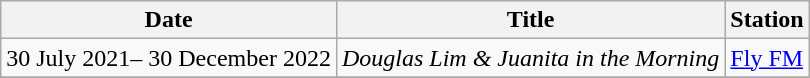<table class="wikitable">
<tr>
<th>Date</th>
<th>Title</th>
<th>Station</th>
</tr>
<tr>
<td>30 July 2021– 30 December 2022</td>
<td><em>Douglas Lim & Juanita in the Morning</em></td>
<td><a href='#'>Fly FM</a></td>
</tr>
<tr>
</tr>
</table>
